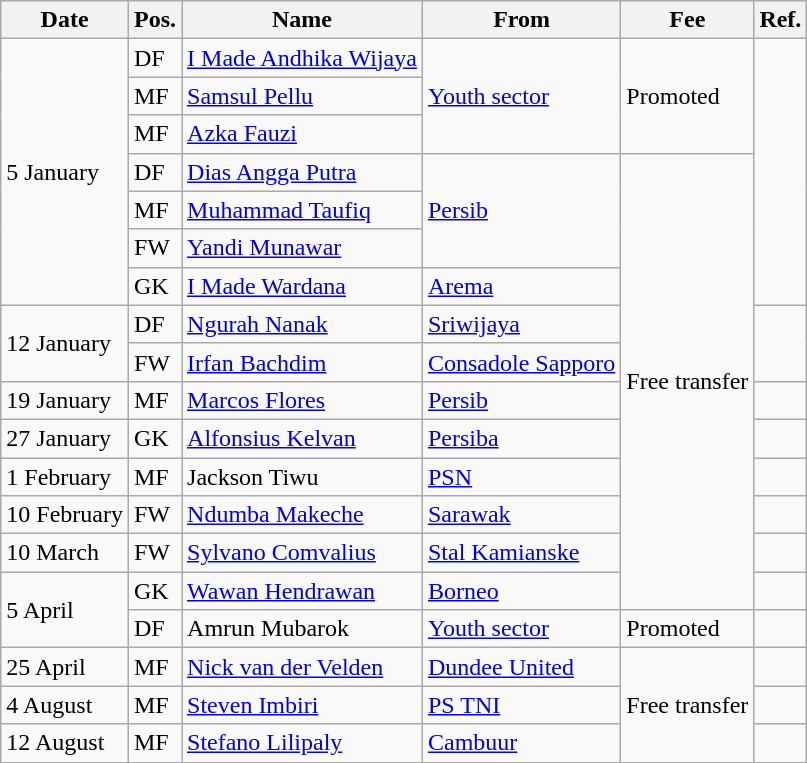<table class="wikitable">
<tr>
<th>Date</th>
<th>Pos.</th>
<th>Name</th>
<th>From</th>
<th>Fee</th>
<th>Ref.</th>
</tr>
<tr>
<td rowspan="7">5 January</td>
<td>DF</td>
<td> <a href='#'>I Made Andhika Wijaya</a></td>
<td rowspan="3"><a href='#'>Youth sector</a></td>
<td rowspan="3">Promoted</td>
<td rowspan="7"></td>
</tr>
<tr>
<td>MF</td>
<td> <a href='#'>Samsul Pellu</a></td>
</tr>
<tr>
<td>MF</td>
<td> <a href='#'>Azka Fauzi</a></td>
</tr>
<tr>
<td>DF</td>
<td> <a href='#'>Dias Angga Putra</a></td>
<td rowspan="3"><a href='#'>Persib</a></td>
<td rowspan="12">Free transfer</td>
</tr>
<tr>
<td>MF</td>
<td> <a href='#'>Muhammad Taufiq</a></td>
</tr>
<tr>
<td>FW</td>
<td> <a href='#'>Yandi Munawar</a></td>
</tr>
<tr>
<td>GK</td>
<td> <a href='#'>I Made Wardana</a></td>
<td><a href='#'>Arema</a></td>
</tr>
<tr>
<td rowspan="2">12 January</td>
<td>DF</td>
<td> <a href='#'>Ngurah Nanak</a></td>
<td><a href='#'>Sriwijaya</a></td>
<td rowspan="2"></td>
</tr>
<tr>
<td>FW</td>
<td> <a href='#'>Irfan Bachdim</a></td>
<td> <a href='#'>Consadole Sapporo</a></td>
</tr>
<tr>
<td>19 January</td>
<td>MF</td>
<td> <a href='#'>Marcos Flores</a></td>
<td><a href='#'>Persib</a></td>
<td></td>
</tr>
<tr>
<td>27 January</td>
<td>GK</td>
<td> <a href='#'>Alfonsius Kelvan</a></td>
<td><a href='#'>Persiba</a></td>
<td></td>
</tr>
<tr>
<td>1 February</td>
<td>MF</td>
<td> Jackson Tiwu</td>
<td><a href='#'>PSN</a></td>
<td></td>
</tr>
<tr>
<td>10 February</td>
<td>FW</td>
<td> <a href='#'>Ndumba Makeche</a></td>
<td> <a href='#'>Sarawak</a></td>
<td></td>
</tr>
<tr>
<td>10 March</td>
<td>FW</td>
<td> <a href='#'>Sylvano Comvalius</a></td>
<td> <a href='#'>Stal Kamianske</a></td>
<td></td>
</tr>
<tr>
<td rowspan="2">5 April</td>
<td>GK</td>
<td> <a href='#'>Wawan Hendrawan</a></td>
<td><a href='#'>Borneo</a></td>
<td></td>
</tr>
<tr>
<td>DF</td>
<td> Amrun Mubarok</td>
<td><a href='#'>Youth sector</a></td>
<td>Promoted</td>
<td></td>
</tr>
<tr>
<td>25 April</td>
<td>MF</td>
<td> <a href='#'>Nick van der Velden</a></td>
<td> <a href='#'>Dundee United</a></td>
<td rowspan="3">Free transfer</td>
<td></td>
</tr>
<tr>
<td>4 August</td>
<td>MF</td>
<td> <a href='#'>Steven Imbiri</a></td>
<td><a href='#'>PS TNI</a></td>
<td></td>
</tr>
<tr>
<td>12 August</td>
<td>MF</td>
<td> <a href='#'>Stefano Lilipaly</a></td>
<td> <a href='#'>Cambuur</a></td>
<td></td>
</tr>
</table>
